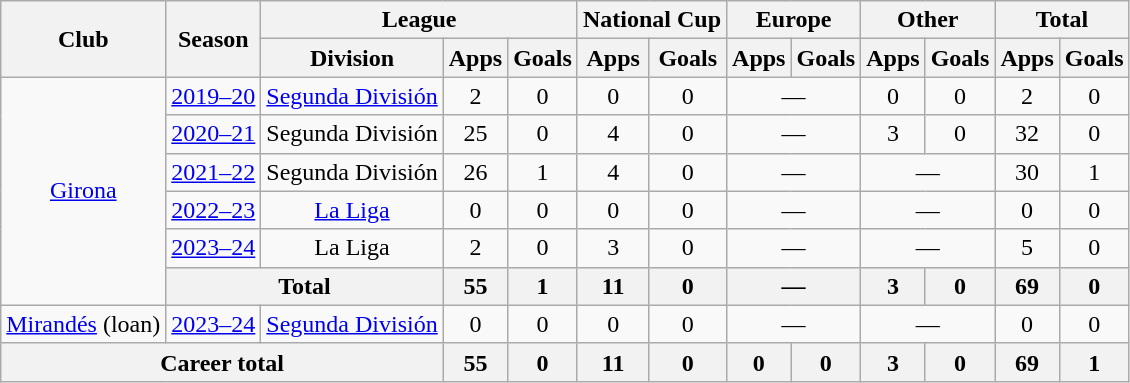<table class="wikitable" style="text-align:center">
<tr>
<th rowspan="2">Club</th>
<th rowspan="2">Season</th>
<th colspan="3">League</th>
<th colspan="2">National Cup</th>
<th colspan="2">Europe</th>
<th colspan="2">Other</th>
<th colspan="2">Total</th>
</tr>
<tr>
<th>Division</th>
<th>Apps</th>
<th>Goals</th>
<th>Apps</th>
<th>Goals</th>
<th>Apps</th>
<th>Goals</th>
<th>Apps</th>
<th>Goals</th>
<th>Apps</th>
<th>Goals</th>
</tr>
<tr>
<td rowspan="6"><a href='#'>Girona</a></td>
<td><a href='#'>2019–20</a></td>
<td><a href='#'>Segunda División</a></td>
<td>2</td>
<td>0</td>
<td>0</td>
<td>0</td>
<td colspan="2">—</td>
<td>0</td>
<td>0</td>
<td>2</td>
<td>0</td>
</tr>
<tr>
<td><a href='#'>2020–21</a></td>
<td>Segunda División</td>
<td>25</td>
<td>0</td>
<td>4</td>
<td>0</td>
<td colspan="2">—</td>
<td>3</td>
<td>0</td>
<td>32</td>
<td>0</td>
</tr>
<tr>
<td><a href='#'>2021–22</a></td>
<td>Segunda División</td>
<td>26</td>
<td>1</td>
<td>4</td>
<td>0</td>
<td colspan="2">—</td>
<td colspan="2">—</td>
<td>30</td>
<td>1</td>
</tr>
<tr>
<td><a href='#'>2022–23</a></td>
<td><a href='#'>La Liga</a></td>
<td>0</td>
<td>0</td>
<td>0</td>
<td>0</td>
<td colspan="2">—</td>
<td colspan="2">—</td>
<td>0</td>
<td>0</td>
</tr>
<tr>
<td><a href='#'>2023–24</a></td>
<td>La Liga</td>
<td>2</td>
<td>0</td>
<td>3</td>
<td>0</td>
<td colspan="2">—</td>
<td colspan="2">—</td>
<td>5</td>
<td>0</td>
</tr>
<tr>
<th colspan="2">Total</th>
<th>55</th>
<th>1</th>
<th>11</th>
<th>0</th>
<th colspan="2">—</th>
<th>3</th>
<th>0</th>
<th>69</th>
<th>0</th>
</tr>
<tr>
<td><a href='#'>Mirandés</a> (loan)</td>
<td><a href='#'>2023–24</a></td>
<td><a href='#'>Segunda División</a></td>
<td>0</td>
<td>0</td>
<td>0</td>
<td>0</td>
<td colspan="2">—</td>
<td colspan="2">—</td>
<td>0</td>
<td>0</td>
</tr>
<tr>
<th colspan="3">Career total</th>
<th>55</th>
<th>0</th>
<th>11</th>
<th>0</th>
<th>0</th>
<th>0</th>
<th>3</th>
<th>0</th>
<th>69</th>
<th>1</th>
</tr>
</table>
